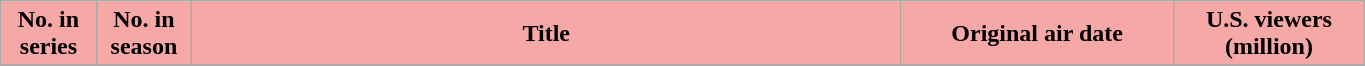<table class="wikitable plainrowheaders" style="width:72%;">
<tr>
<th scope="col" style="background-color: #F6A8A6; color: #000000;" width=7%>No. in<br>series</th>
<th scope="col" style="background-color: #F6A8A6; color: #000000;" width=7%>No. in<br>season</th>
<th scope="col" style="background-color: #F6A8A6; color: #000000;">Title</th>
<th scope="col" style="background-color: #F6A8A6; color: #000000;" width=20%>Original air date</th>
<th scope="col" style="background-color: #F6A8A6; color: #000000;" width=14%>U.S. viewers<br>(million)</th>
</tr>
<tr>
</tr>
</table>
